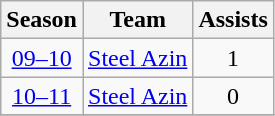<table class="wikitable" style="text-align: center;">
<tr>
<th>Season</th>
<th>Team</th>
<th>Assists</th>
</tr>
<tr>
<td><a href='#'>09–10</a></td>
<td align="left"><a href='#'>Steel Azin</a></td>
<td>1</td>
</tr>
<tr>
<td><a href='#'>10–11</a></td>
<td align="left"><a href='#'>Steel Azin</a></td>
<td>0</td>
</tr>
<tr>
</tr>
</table>
